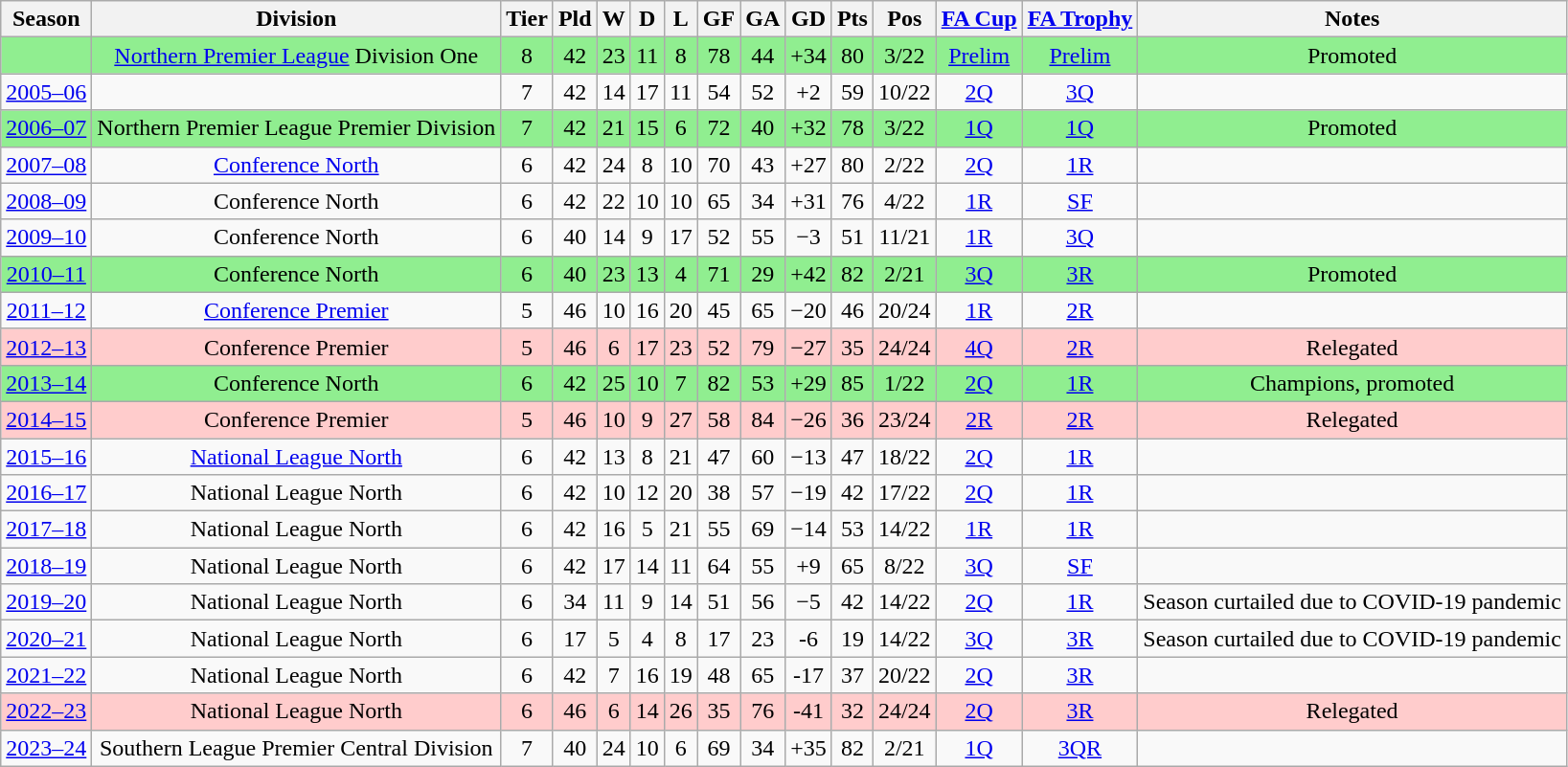<table class="wikitable collapsible collapsed" style=text-align:center>
<tr>
<th>Season</th>
<th>Division</th>
<th>Tier</th>
<th>Pld</th>
<th>W</th>
<th>D</th>
<th>L</th>
<th>GF</th>
<th>GA</th>
<th>GD</th>
<th>Pts</th>
<th>Pos</th>
<th><a href='#'>FA Cup</a></th>
<th><a href='#'>FA Trophy</a></th>
<th>Notes</th>
</tr>
<tr style="background: #90EE90">
<td></td>
<td><a href='#'>Northern Premier League</a> Division One</td>
<td>8</td>
<td>42</td>
<td>23</td>
<td>11</td>
<td>8</td>
<td>78</td>
<td>44</td>
<td>+34</td>
<td>80</td>
<td>3/22</td>
<td><a href='#'>Prelim</a></td>
<td><a href='#'>Prelim</a></td>
<td>Promoted</td>
</tr>
<tr>
<td><a href='#'>2005–06</a></td>
<td></td>
<td>7</td>
<td>42</td>
<td>14</td>
<td>17</td>
<td>11</td>
<td>54</td>
<td>52</td>
<td>+2</td>
<td>59</td>
<td>10/22</td>
<td><a href='#'>2Q</a></td>
<td><a href='#'>3Q</a></td>
<td></td>
</tr>
<tr style="background: #90EE90">
<td><a href='#'>2006–07</a></td>
<td>Northern Premier League Premier Division</td>
<td>7</td>
<td>42</td>
<td>21</td>
<td>15</td>
<td>6</td>
<td>72</td>
<td>40</td>
<td>+32</td>
<td>78</td>
<td>3/22</td>
<td><a href='#'>1Q</a></td>
<td><a href='#'>1Q</a></td>
<td>Promoted</td>
</tr>
<tr>
<td><a href='#'>2007–08</a></td>
<td><a href='#'>Conference North</a></td>
<td>6</td>
<td>42</td>
<td>24</td>
<td>8</td>
<td>10</td>
<td>70</td>
<td>43</td>
<td>+27</td>
<td>80</td>
<td>2/22</td>
<td><a href='#'>2Q</a></td>
<td><a href='#'>1R</a></td>
<td></td>
</tr>
<tr>
<td><a href='#'>2008–09</a></td>
<td>Conference North</td>
<td>6</td>
<td>42</td>
<td>22</td>
<td>10</td>
<td>10</td>
<td>65</td>
<td>34</td>
<td>+31</td>
<td>76</td>
<td>4/22</td>
<td><a href='#'>1R</a></td>
<td><a href='#'>SF</a></td>
<td></td>
</tr>
<tr>
<td><a href='#'>2009–10</a></td>
<td>Conference North</td>
<td>6</td>
<td>40</td>
<td>14</td>
<td>9</td>
<td>17</td>
<td>52</td>
<td>55</td>
<td>−3</td>
<td>51</td>
<td>11/21</td>
<td><a href='#'>1R</a></td>
<td><a href='#'>3Q</a></td>
<td></td>
</tr>
<tr style="background: #90EE90">
<td><a href='#'>2010–11</a></td>
<td>Conference North</td>
<td>6</td>
<td>40</td>
<td>23</td>
<td>13</td>
<td>4</td>
<td>71</td>
<td>29</td>
<td>+42</td>
<td>82</td>
<td>2/21</td>
<td><a href='#'>3Q</a></td>
<td><a href='#'>3R</a></td>
<td>Promoted</td>
</tr>
<tr>
<td><a href='#'>2011–12</a></td>
<td><a href='#'>Conference Premier</a></td>
<td>5</td>
<td>46</td>
<td>10</td>
<td>16</td>
<td>20</td>
<td>45</td>
<td>65</td>
<td>−20</td>
<td>46</td>
<td>20/24</td>
<td><a href='#'>1R</a></td>
<td><a href='#'>2R</a></td>
<td></td>
</tr>
<tr bgcolor="#ffcccc">
<td><a href='#'>2012–13</a></td>
<td>Conference Premier</td>
<td>5</td>
<td>46</td>
<td>6</td>
<td>17</td>
<td>23</td>
<td>52</td>
<td>79</td>
<td>−27</td>
<td>35</td>
<td>24/24</td>
<td><a href='#'>4Q</a></td>
<td><a href='#'>2R</a></td>
<td>Relegated</td>
</tr>
<tr style="background: #90EE90">
<td><a href='#'>2013–14</a></td>
<td>Conference North</td>
<td>6</td>
<td>42</td>
<td>25</td>
<td>10</td>
<td>7</td>
<td>82</td>
<td>53</td>
<td>+29</td>
<td>85</td>
<td>1/22</td>
<td><a href='#'>2Q</a></td>
<td><a href='#'>1R</a></td>
<td>Champions, promoted</td>
</tr>
<tr bgcolor="#ffcccc">
<td><a href='#'>2014–15</a></td>
<td>Conference Premier</td>
<td>5</td>
<td>46</td>
<td>10</td>
<td>9</td>
<td>27</td>
<td>58</td>
<td>84</td>
<td>−26</td>
<td>36</td>
<td>23/24</td>
<td><a href='#'>2R</a></td>
<td><a href='#'>2R</a></td>
<td>Relegated</td>
</tr>
<tr>
<td><a href='#'>2015–16</a></td>
<td><a href='#'>National League North</a></td>
<td>6</td>
<td>42</td>
<td>13</td>
<td>8</td>
<td>21</td>
<td>47</td>
<td>60</td>
<td>−13</td>
<td>47</td>
<td>18/22</td>
<td><a href='#'>2Q</a></td>
<td><a href='#'>1R</a></td>
<td></td>
</tr>
<tr>
<td><a href='#'>2016–17</a></td>
<td>National League North</td>
<td>6</td>
<td>42</td>
<td>10</td>
<td>12</td>
<td>20</td>
<td>38</td>
<td>57</td>
<td>−19</td>
<td>42</td>
<td>17/22</td>
<td><a href='#'>2Q</a></td>
<td><a href='#'>1R</a></td>
<td></td>
</tr>
<tr>
<td><a href='#'>2017–18</a></td>
<td>National League North</td>
<td>6</td>
<td>42</td>
<td>16</td>
<td>5</td>
<td>21</td>
<td>55</td>
<td>69</td>
<td>−14</td>
<td>53</td>
<td>14/22</td>
<td><a href='#'>1R</a></td>
<td><a href='#'>1R</a></td>
<td></td>
</tr>
<tr>
<td><a href='#'>2018–19</a></td>
<td>National League North</td>
<td>6</td>
<td>42</td>
<td>17</td>
<td>14</td>
<td>11</td>
<td>64</td>
<td>55</td>
<td>+9</td>
<td>65</td>
<td>8/22</td>
<td><a href='#'>3Q</a></td>
<td><a href='#'>SF</a></td>
<td></td>
</tr>
<tr>
<td><a href='#'>2019–20</a></td>
<td>National League North</td>
<td>6</td>
<td>34</td>
<td>11</td>
<td>9</td>
<td>14</td>
<td>51</td>
<td>56</td>
<td>−5</td>
<td>42</td>
<td>14/22</td>
<td><a href='#'>2Q</a></td>
<td><a href='#'>1R</a></td>
<td>Season curtailed due to COVID-19 pandemic</td>
</tr>
<tr>
<td><a href='#'>2020–21</a></td>
<td>National League North</td>
<td>6</td>
<td>17</td>
<td>5</td>
<td>4</td>
<td>8</td>
<td>17</td>
<td>23</td>
<td>-6</td>
<td>19</td>
<td>14/22</td>
<td><a href='#'>3Q</a></td>
<td><a href='#'>3R</a></td>
<td>Season curtailed due to COVID-19 pandemic</td>
</tr>
<tr>
<td><a href='#'>2021–22</a></td>
<td>National League North</td>
<td>6</td>
<td>42</td>
<td>7</td>
<td>16</td>
<td>19</td>
<td>48</td>
<td>65</td>
<td>-17</td>
<td>37</td>
<td>20/22</td>
<td><a href='#'>2Q</a></td>
<td><a href='#'>3R</a></td>
<td></td>
</tr>
<tr bgcolor="#ffcccc">
<td><a href='#'>2022–23</a></td>
<td>National League North</td>
<td>6</td>
<td>46</td>
<td>6</td>
<td>14</td>
<td>26</td>
<td>35</td>
<td>76</td>
<td>-41</td>
<td>32</td>
<td>24/24</td>
<td><a href='#'>2Q</a></td>
<td><a href='#'>3R</a></td>
<td>Relegated</td>
</tr>
<tr>
<td><a href='#'>2023–24</a></td>
<td>Southern League Premier Central Division</td>
<td>7</td>
<td>40</td>
<td>24</td>
<td>10</td>
<td>6</td>
<td>69</td>
<td>34</td>
<td>+35</td>
<td>82</td>
<td>2/21</td>
<td><a href='#'>1Q</a></td>
<td><a href='#'>3QR</a></td>
<td></td>
</tr>
</table>
